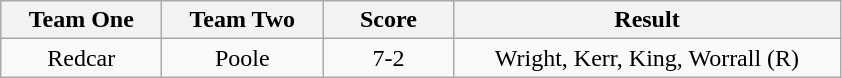<table class="wikitable" style="text-align: center">
<tr>
<th width=100>Team One</th>
<th width=100>Team Two</th>
<th width=80>Score</th>
<th width=250>Result</th>
</tr>
<tr>
<td>Redcar</td>
<td>Poole</td>
<td>7-2</td>
<td>Wright, Kerr, King, Worrall (R)</td>
</tr>
</table>
